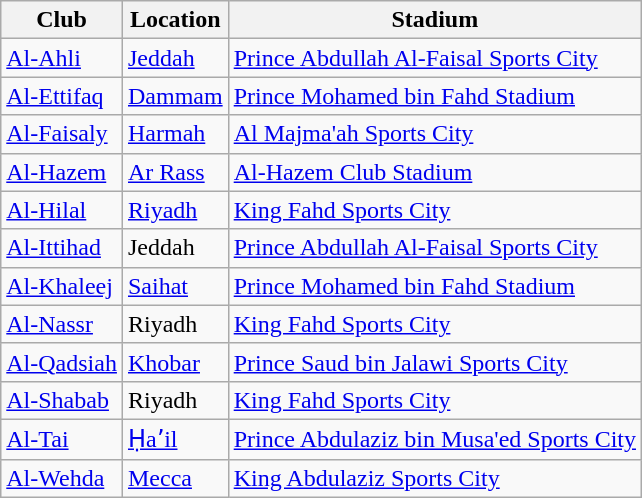<table class="wikitable sortable">
<tr>
<th>Club</th>
<th>Location</th>
<th>Stadium</th>
</tr>
<tr>
<td><a href='#'>Al-Ahli</a></td>
<td><a href='#'>Jeddah</a></td>
<td><a href='#'>Prince Abdullah Al-Faisal Sports City</a></td>
</tr>
<tr>
<td><a href='#'>Al-Ettifaq</a></td>
<td><a href='#'>Dammam</a></td>
<td><a href='#'>Prince Mohamed bin Fahd Stadium</a></td>
</tr>
<tr>
<td><a href='#'>Al-Faisaly</a></td>
<td><a href='#'>Harmah</a></td>
<td><a href='#'>Al Majma'ah Sports City</a></td>
</tr>
<tr>
<td><a href='#'>Al-Hazem</a></td>
<td><a href='#'>Ar Rass</a></td>
<td><a href='#'>Al-Hazem Club Stadium</a></td>
</tr>
<tr>
<td><a href='#'>Al-Hilal</a></td>
<td><a href='#'>Riyadh</a></td>
<td><a href='#'>King Fahd Sports City</a></td>
</tr>
<tr>
<td><a href='#'>Al-Ittihad</a></td>
<td>Jeddah</td>
<td><a href='#'>Prince Abdullah Al-Faisal Sports City</a></td>
</tr>
<tr>
<td><a href='#'>Al-Khaleej</a></td>
<td><a href='#'>Saihat</a></td>
<td><a href='#'>Prince Mohamed bin Fahd Stadium</a></td>
</tr>
<tr>
<td><a href='#'>Al-Nassr</a></td>
<td>Riyadh</td>
<td><a href='#'>King Fahd Sports City</a></td>
</tr>
<tr>
<td><a href='#'>Al-Qadsiah</a></td>
<td><a href='#'>Khobar</a></td>
<td><a href='#'>Prince Saud bin Jalawi Sports City</a></td>
</tr>
<tr>
<td><a href='#'>Al-Shabab</a></td>
<td>Riyadh</td>
<td><a href='#'>King Fahd Sports City</a></td>
</tr>
<tr>
<td><a href='#'>Al-Tai</a></td>
<td><a href='#'>Ḥaʼil</a></td>
<td><a href='#'>Prince Abdulaziz bin Musa'ed Sports City</a></td>
</tr>
<tr>
<td><a href='#'>Al-Wehda</a></td>
<td><a href='#'>Mecca</a></td>
<td><a href='#'>King Abdulaziz Sports City</a></td>
</tr>
</table>
